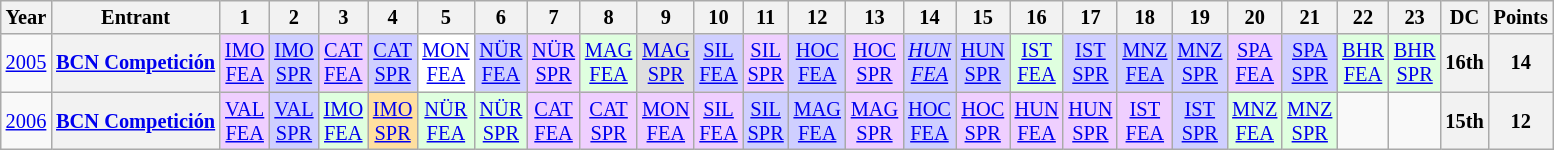<table class="wikitable" style="text-align:center; font-size:85%">
<tr>
<th>Year</th>
<th>Entrant</th>
<th>1</th>
<th>2</th>
<th>3</th>
<th>4</th>
<th>5</th>
<th>6</th>
<th>7</th>
<th>8</th>
<th>9</th>
<th>10</th>
<th>11</th>
<th>12</th>
<th>13</th>
<th>14</th>
<th>15</th>
<th>16</th>
<th>17</th>
<th>18</th>
<th>19</th>
<th>20</th>
<th>21</th>
<th>22</th>
<th>23</th>
<th>DC</th>
<th>Points</th>
</tr>
<tr>
<td><a href='#'>2005</a></td>
<th nowrap><a href='#'>BCN Competición</a></th>
<td style="background:#EFCFFF;"><a href='#'>IMO<br>FEA</a><br></td>
<td style="background:#CFCFFF;"><a href='#'>IMO<br>SPR</a><br></td>
<td style="background:#EFCFFF;"><a href='#'>CAT<br>FEA</a><br></td>
<td style="background:#CFCFFF;"><a href='#'>CAT<br>SPR</a><br></td>
<td style="background:#FFFFFF;"><a href='#'>MON<br>FEA</a><br></td>
<td style="background:#CFCFFF;"><a href='#'>NÜR<br>FEA</a><br></td>
<td style="background:#EFCFFF;"><a href='#'>NÜR<br>SPR</a><br></td>
<td style="background:#DFFFDF;"><a href='#'>MAG<br>FEA</a><br></td>
<td style="background:#DFDFDF;"><a href='#'>MAG<br>SPR</a><br></td>
<td style="background:#CFCFFF;"><a href='#'>SIL<br>FEA</a><br></td>
<td style="background:#EFCFFF;"><a href='#'>SIL<br>SPR</a><br></td>
<td style="background:#CFCFFF;"><a href='#'>HOC<br>FEA</a><br></td>
<td style="background:#EFCFFF;"><a href='#'>HOC<br>SPR</a><br></td>
<td style="background:#CFCFFF;"><em><a href='#'>HUN<br>FEA</a></em><br></td>
<td style="background:#CFCFFF;"><a href='#'>HUN<br>SPR</a><br></td>
<td style="background:#DFFFDF;"><a href='#'>IST<br>FEA</a><br></td>
<td style="background:#CFCFFF;"><a href='#'>IST<br>SPR</a><br></td>
<td style="background:#CFCFFF;"><a href='#'>MNZ<br>FEA</a><br></td>
<td style="background:#CFCFFF;"><a href='#'>MNZ<br>SPR</a><br></td>
<td style="background:#EFCFFF;"><a href='#'>SPA<br>FEA</a><br></td>
<td style="background:#CFCFFF;"><a href='#'>SPA<br>SPR</a><br></td>
<td style="background:#DFFFDF;"><a href='#'>BHR<br>FEA</a><br></td>
<td style="background:#DFFFDF;"><a href='#'>BHR<br>SPR</a><br></td>
<th>16th</th>
<th>14</th>
</tr>
<tr>
<td><a href='#'>2006</a></td>
<th nowrap><a href='#'>BCN Competición</a></th>
<td style="background:#EFCFFF;"><a href='#'>VAL<br>FEA</a><br></td>
<td style="background:#CFCFFF;"><a href='#'>VAL<br>SPR</a><br></td>
<td style="background:#DFFFDF;"><a href='#'>IMO<br>FEA</a><br></td>
<td style="background:#FFDF9F;"><a href='#'>IMO<br>SPR</a><br></td>
<td style="background:#DFFFDF;"><a href='#'>NÜR<br>FEA</a><br></td>
<td style="background:#DFFFDF;"><a href='#'>NÜR<br>SPR</a><br></td>
<td style="background:#EFCFFF;"><a href='#'>CAT<br>FEA</a><br></td>
<td style="background:#EFCFFF;"><a href='#'>CAT<br>SPR</a><br></td>
<td style="background:#EFCFFF;"><a href='#'>MON<br>FEA</a><br></td>
<td style="background:#EFCFFF;"><a href='#'>SIL<br>FEA</a><br></td>
<td style="background:#CFCFFF;"><a href='#'>SIL<br>SPR</a><br></td>
<td style="background:#CFCFFF;"><a href='#'>MAG<br>FEA</a><br></td>
<td style="background:#EFCFFF;"><a href='#'>MAG<br>SPR</a><br></td>
<td style="background:#CFCFFF;"><a href='#'>HOC<br>FEA</a><br></td>
<td style="background:#EFCFFF;"><a href='#'>HOC<br>SPR</a><br></td>
<td style="background:#EFCFFF;"><a href='#'>HUN<br>FEA</a><br></td>
<td style="background:#EFCFFF;"><a href='#'>HUN<br>SPR</a><br></td>
<td style="background:#EFCFFF;"><a href='#'>IST<br>FEA</a><br></td>
<td style="background:#CFCFFF;"><a href='#'>IST<br>SPR</a><br></td>
<td style="background:#DFFFDF;"><a href='#'>MNZ<br>FEA</a><br></td>
<td style="background:#DFFFDF;"><a href='#'>MNZ<br>SPR</a><br></td>
<td></td>
<td></td>
<th>15th</th>
<th>12</th>
</tr>
</table>
